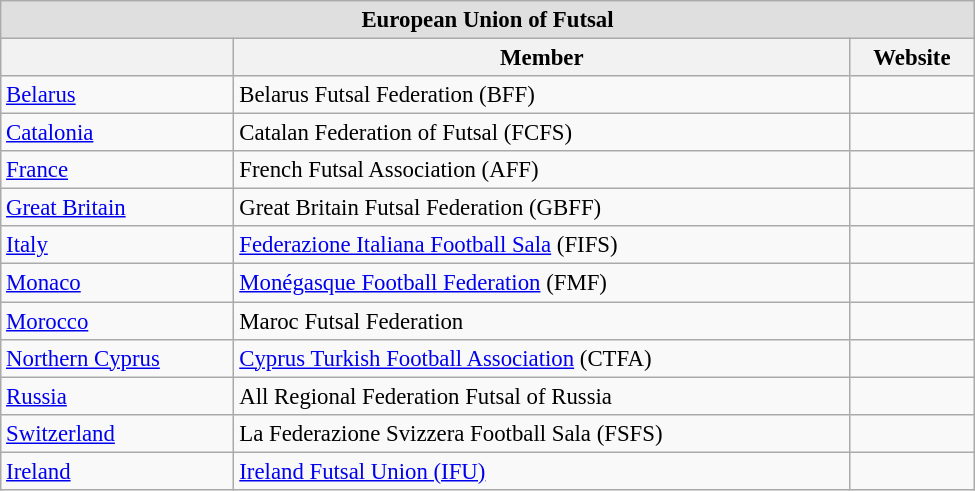<table class="wikitable" style=font-size:95% width=650>
<tr align=center style="background:#dfdfdf;">
<td colspan=3><strong>European Union of Futsal</strong></td>
</tr>
<tr>
<th></th>
<th>Member</th>
<th>Website</th>
</tr>
<tr>
<td> <a href='#'>Belarus</a></td>
<td>Belarus Futsal Federation (BFF)</td>
<td></td>
</tr>
<tr>
<td> <a href='#'>Catalonia</a></td>
<td>Catalan Federation of Futsal (FCFS)</td>
<td></td>
</tr>
<tr>
<td> <a href='#'>France</a></td>
<td>French Futsal Association (AFF)</td>
<td></td>
</tr>
<tr>
<td> <a href='#'>Great Britain</a></td>
<td>Great Britain Futsal Federation (GBFF)</td>
<td> </td>
</tr>
<tr>
<td> <a href='#'>Italy</a></td>
<td><a href='#'>Federazione Italiana Football Sala</a> (FIFS)</td>
<td></td>
</tr>
<tr>
<td> <a href='#'>Monaco</a></td>
<td><a href='#'>Monégasque Football Federation</a> (FMF)</td>
<td></td>
</tr>
<tr>
<td> <a href='#'>Morocco</a></td>
<td>Maroc Futsal Federation</td>
<td></td>
</tr>
<tr>
<td> <a href='#'>Northern Cyprus</a></td>
<td><a href='#'>Cyprus Turkish Football Association</a> (CTFA)</td>
<td></td>
</tr>
<tr>
<td> <a href='#'>Russia</a></td>
<td>All Regional Federation Futsal of Russia</td>
<td></td>
</tr>
<tr>
<td> <a href='#'>Switzerland</a></td>
<td>La Federazione Svizzera Football Sala (FSFS)</td>
<td></td>
</tr>
<tr>
<td> <a href='#'>Ireland</a></td>
<td><a href='#'>Ireland Futsal Union (IFU)</a></td>
<td></td>
</tr>
</table>
